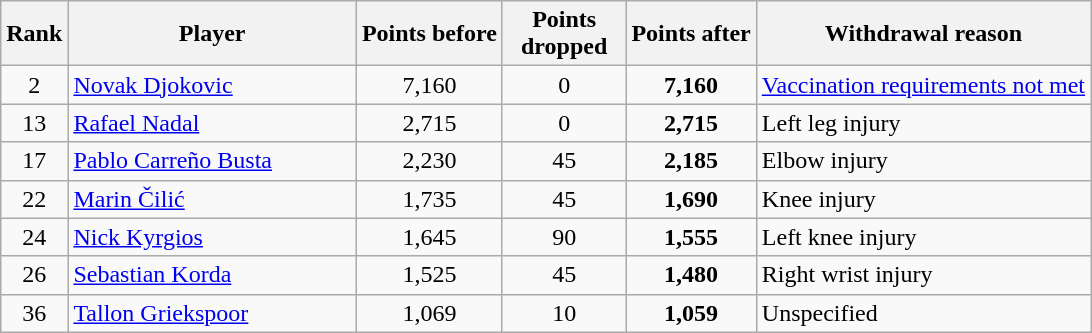<table class="wikitable sortable">
<tr>
<th>Rank</th>
<th style="width:185px;">Player</th>
<th>Points before</th>
<th style="width:75px;">Points dropped</th>
<th>Points after</th>
<th>Withdrawal reason</th>
</tr>
<tr>
<td style="text-align:center;">2</td>
<td> <a href='#'>Novak Djokovic</a></td>
<td style="text-align:center;">7,160</td>
<td style="text-align:center;">0</td>
<td style="text-align:center;"><strong>7,160</strong></td>
<td><a href='#'>Vaccination requirements not met</a></td>
</tr>
<tr>
<td style="text-align:center;">13</td>
<td> <a href='#'>Rafael Nadal</a></td>
<td style="text-align:center;">2,715</td>
<td style="text-align:center;">0</td>
<td style="text-align:center;"><strong>2,715</strong></td>
<td>Left leg injury</td>
</tr>
<tr>
<td style="text-align:center;">17</td>
<td> <a href='#'>Pablo Carreño Busta</a></td>
<td style="text-align:center;">2,230</td>
<td style="text-align:center;">45</td>
<td style="text-align:center;"><strong>2,185</strong></td>
<td>Elbow injury</td>
</tr>
<tr>
<td style="text-align:center;">22</td>
<td> <a href='#'>Marin Čilić</a></td>
<td style="text-align:center;">1,735</td>
<td style="text-align:center;">45</td>
<td style="text-align:center;"><strong>1,690</strong></td>
<td>Knee injury</td>
</tr>
<tr>
<td style="text-align:center;">24</td>
<td> <a href='#'>Nick Kyrgios</a></td>
<td style="text-align:center;">1,645</td>
<td style="text-align:center;">90</td>
<td style="text-align:center;"><strong>1,555</strong></td>
<td>Left knee injury</td>
</tr>
<tr>
<td style="text-align:center;">26</td>
<td> <a href='#'>Sebastian Korda</a></td>
<td style="text-align:center;">1,525</td>
<td style="text-align:center;">45</td>
<td style="text-align:center;"><strong>1,480</strong></td>
<td>Right wrist injury</td>
</tr>
<tr>
<td style="text-align:center;">36</td>
<td> <a href='#'>Tallon Griekspoor</a></td>
<td style="text-align:center;">1,069</td>
<td style="text-align:center;">10</td>
<td style="text-align:center;"><strong>1,059</strong></td>
<td>Unspecified</td>
</tr>
</table>
